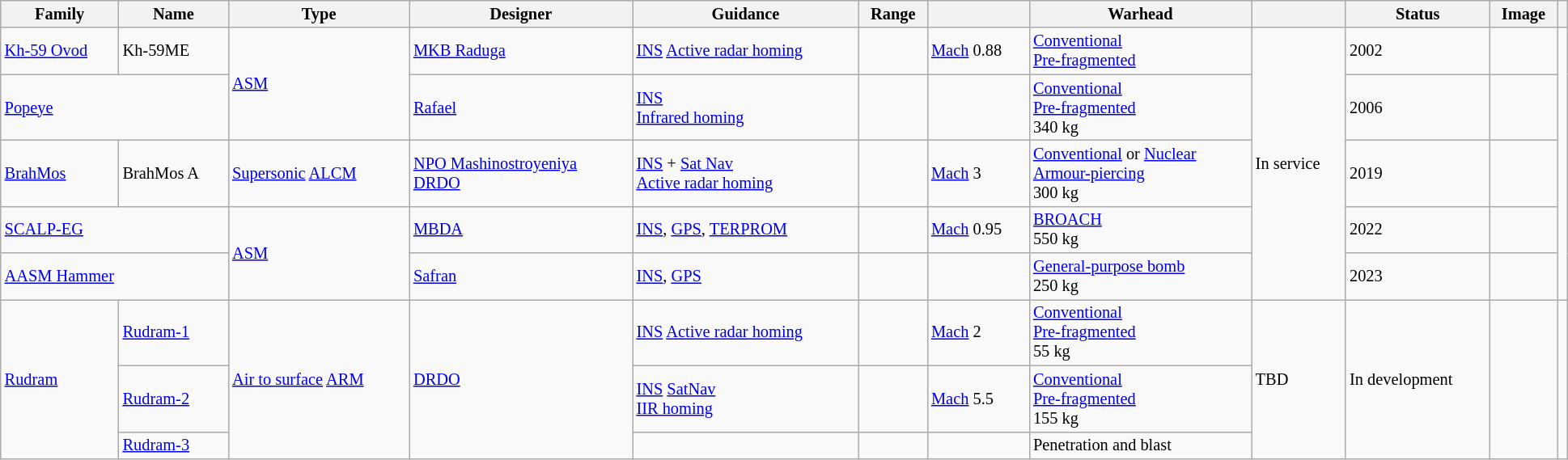<table class="wikitable sortable" style="text-align:center|100px; font-size: 85%; width:95em;">
<tr>
<th>Family</th>
<th>Name</th>
<th>Type</th>
<th>Designer</th>
<th>Guidance</th>
<th>Range</th>
<th></th>
<th>Warhead</th>
<th></th>
<th>Status</th>
<th>Image</th>
<th></th>
</tr>
<tr>
<td><a href='#'>Kh-59 Ovod</a></td>
<td>Kh-59ME</td>
<td rowspan="2"><a href='#'>ASM</a></td>
<td> <a href='#'>MKB Raduga</a></td>
<td><a href='#'>INS</a> <a href='#'>Active radar homing</a></td>
<td></td>
<td><a href='#'>Mach</a> 0.88</td>
<td><a href='#'>Conventional</a> <br> <a href='#'>Pre-fragmented</a></td>
<td rowspan="5">In service</td>
<td>2002</td>
<td></td>
<td rowspan="5"></td>
</tr>
<tr>
<td colspan="2"><a href='#'>Popeye</a></td>
<td> <a href='#'>Rafael</a></td>
<td><a href='#'>INS</a> <br> <a href='#'>Infrared homing</a></td>
<td></td>
<td></td>
<td><a href='#'>Conventional</a> <br> <a href='#'>Pre-fragmented</a> <br> 340 kg</td>
<td>2006</td>
<td></td>
</tr>
<tr>
<td><a href='#'>BrahMos</a></td>
<td>BrahMos A</td>
<td><a href='#'>Supersonic</a> <a href='#'>ALCM</a></td>
<td> <a href='#'>NPO Mashinostroyeniya</a> <br>  <a href='#'>DRDO</a></td>
<td><a href='#'>INS</a> + <a href='#'>Sat Nav</a> <br><a href='#'>Active radar homing</a></td>
<td></td>
<td><a href='#'>Mach</a> 3</td>
<td><a href='#'>Conventional</a> or <a href='#'>Nuclear</a> <br> <a href='#'>Armour-piercing</a> <br> 300 kg</td>
<td>2019</td>
<td></td>
</tr>
<tr>
<td colspan="2"><a href='#'>SCALP-EG</a></td>
<td rowspan="2"><a href='#'>ASM</a></td>
<td> <a href='#'>MBDA</a></td>
<td><a href='#'>INS</a>, <a href='#'>GPS</a>, <a href='#'>TERPROM</a></td>
<td></td>
<td><a href='#'>Mach</a> 0.95</td>
<td><a href='#'>BROACH</a> <br> 550 kg</td>
<td>2022</td>
<td></td>
</tr>
<tr>
<td colspan="2"><a href='#'>AASM Hammer</a></td>
<td><a href='#'>Safran</a></td>
<td><a href='#'>INS</a>, <a href='#'>GPS</a></td>
<td></td>
<td></td>
<td><a href='#'>General-purpose bomb</a> <br> 250 kg</td>
<td>2023</td>
<td></td>
</tr>
<tr>
<td rowspan="3"><a href='#'>Rudram</a></td>
<td><a href='#'>Rudram-1</a></td>
<td rowspan="3"><a href='#'>Air to surface</a> <a href='#'>ARM</a></td>
<td rowspan="3"> <a href='#'>DRDO</a></td>
<td><a href='#'>INS</a> <a href='#'>Active radar homing</a></td>
<td></td>
<td><a href='#'>Mach</a> 2</td>
<td><a href='#'>Conventional</a> <br> <a href='#'>Pre-fragmented</a> <br> 55 kg</td>
<td rowspan="3">TBD</td>
<td rowspan="3">In development</td>
<td rowspan="3"></td>
<td rowspan="3"></td>
</tr>
<tr>
<td><a href='#'>Rudram-2</a></td>
<td><a href='#'>INS</a> <a href='#'>SatNav</a> <br> <a href='#'>IIR homing</a></td>
<td></td>
<td><a href='#'>Mach</a> 5.5</td>
<td><a href='#'>Conventional</a> <br> <a href='#'>Pre-fragmented</a> <br> 155 kg</td>
</tr>
<tr>
<td><a href='#'>Rudram-3</a></td>
<td></td>
<td></td>
<td></td>
<td>Penetration and blast</td>
</tr>
</table>
